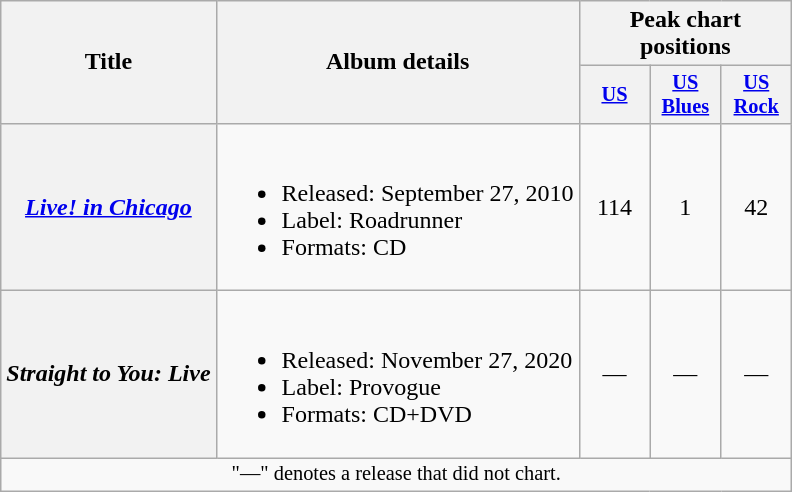<table class="wikitable plainrowheaders">
<tr>
<th rowspan="2">Title</th>
<th rowspan="2">Album details</th>
<th colspan="3">Peak chart positions</th>
</tr>
<tr>
<th style="width:3em;font-size:85%;"><a href='#'>US</a><br></th>
<th style="width:3em;font-size:85%;"><a href='#'>US<br>Blues</a><br></th>
<th style="width:3em;font-size:85%;"><a href='#'>US<br>Rock</a><br></th>
</tr>
<tr>
<th scope="row"><em><a href='#'>Live! in Chicago</a></em></th>
<td><br><ul><li>Released: September 27, 2010</li><li>Label: Roadrunner</li><li>Formats: CD</li></ul></td>
<td style="text-align:center;">114</td>
<td style="text-align:center;">1</td>
<td style="text-align:center;">42</td>
</tr>
<tr>
<th scope="row"><em>Straight to You: Live</em></th>
<td><br><ul><li>Released: November 27, 2020</li><li>Label: Provogue</li><li>Formats: CD+DVD</li></ul></td>
<td style="text-align:center;">—</td>
<td style="text-align:center;">—</td>
<td style="text-align:center;">—</td>
</tr>
<tr>
<td colspan="5" style="text-align:center; font-size:85%">"—" denotes a release that did not chart.</td>
</tr>
</table>
